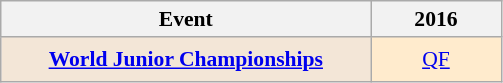<table style='font-size: 90%; text-align:center;' class='wikitable'>
<tr>
<th>Event</th>
<th>2016</th>
</tr>
<tr style="height: 30px;">
<td bgcolor=F3E6D7 style="width: 240px;align=left"><strong><a href='#'>World Junior Championships</a></strong></td>
<td bgcolor=FFEBCD style="width: 80px"><a href='#'>QF</a></td>
</tr>
</table>
